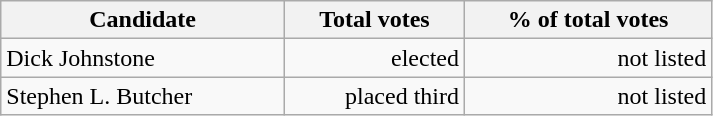<table class="wikitable" width="475">
<tr>
<th align="left">Candidate</th>
<th align="right">Total votes</th>
<th align="right">% of total votes</th>
</tr>
<tr>
<td align="left">Dick Johnstone</td>
<td align="right">elected</td>
<td align="right">not listed</td>
</tr>
<tr>
<td align="left">Stephen L. Butcher</td>
<td align="right">placed third</td>
<td align="right">not listed</td>
</tr>
</table>
